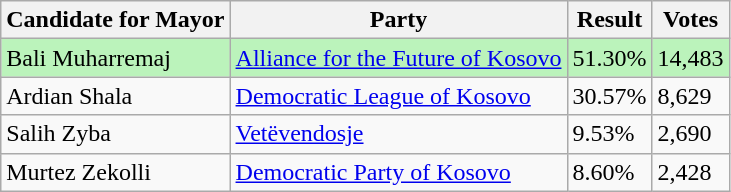<table class=wikitable>
<tr>
<th>Candidate for Mayor</th>
<th>Party</th>
<th>Result</th>
<th>Votes</th>
</tr>
<tr>
<td style="background:#BBF3BB;">Bali Muharremaj</td>
<td style="background:#BBF3BB;"><a href='#'>Alliance for the Future of Kosovo</a></td>
<td style="background:#BBF3BB;">51.30%</td>
<td style="background:#BBF3BB;">14,483</td>
</tr>
<tr>
<td>Ardian Shala</td>
<td><a href='#'>Democratic League of Kosovo</a></td>
<td>30.57%</td>
<td>8,629</td>
</tr>
<tr>
<td>Salih Zyba</td>
<td><a href='#'>Vetëvendosje</a></td>
<td>9.53%</td>
<td>2,690</td>
</tr>
<tr>
<td>Murtez Zekolli</td>
<td><a href='#'>Democratic Party of Kosovo</a></td>
<td>8.60%</td>
<td>2,428</td>
</tr>
</table>
